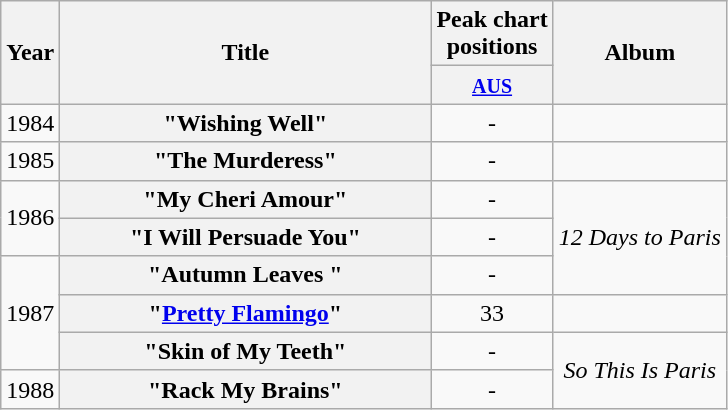<table class="wikitable plainrowheaders" style="text-align:center;" border="1">
<tr>
<th scope="col" rowspan="2">Year</th>
<th scope="col" rowspan="2" style="width:15em;">Title</th>
<th scope="col" colspan="1">Peak chart<br>positions</th>
<th scope="col" rowspan="2">Album</th>
</tr>
<tr>
<th scope="col" style="text-align:center;"><small><a href='#'>AUS</a></small><br></th>
</tr>
<tr>
<td>1984</td>
<th scope="row">"Wishing Well"</th>
<td style="text-align:center;">-</td>
<td></td>
</tr>
<tr>
<td>1985</td>
<th scope="row">"The Murderess"</th>
<td style="text-align:center;">-</td>
<td></td>
</tr>
<tr>
<td rowspan="2">1986</td>
<th scope="row">"My Cheri Amour"</th>
<td style="text-align:center;">-</td>
<td rowspan="3"><em>12 Days to Paris</em></td>
</tr>
<tr>
<th scope="row">"I Will Persuade You"</th>
<td style="text-align:center;">-</td>
</tr>
<tr>
<td rowspan="3">1987</td>
<th scope="row">"Autumn Leaves "</th>
<td style="text-align:center;">-</td>
</tr>
<tr>
<th scope="row">"<a href='#'>Pretty Flamingo</a>"</th>
<td style="text-align:center;">33</td>
<td></td>
</tr>
<tr>
<th scope="row">"Skin of My Teeth"</th>
<td style="text-align:center;">-</td>
<td rowspan="2"><em>So This Is Paris</em></td>
</tr>
<tr>
<td rowspan="2">1988</td>
<th scope="row">"Rack My Brains"</th>
<td style="text-align:center;">-</td>
</tr>
</table>
